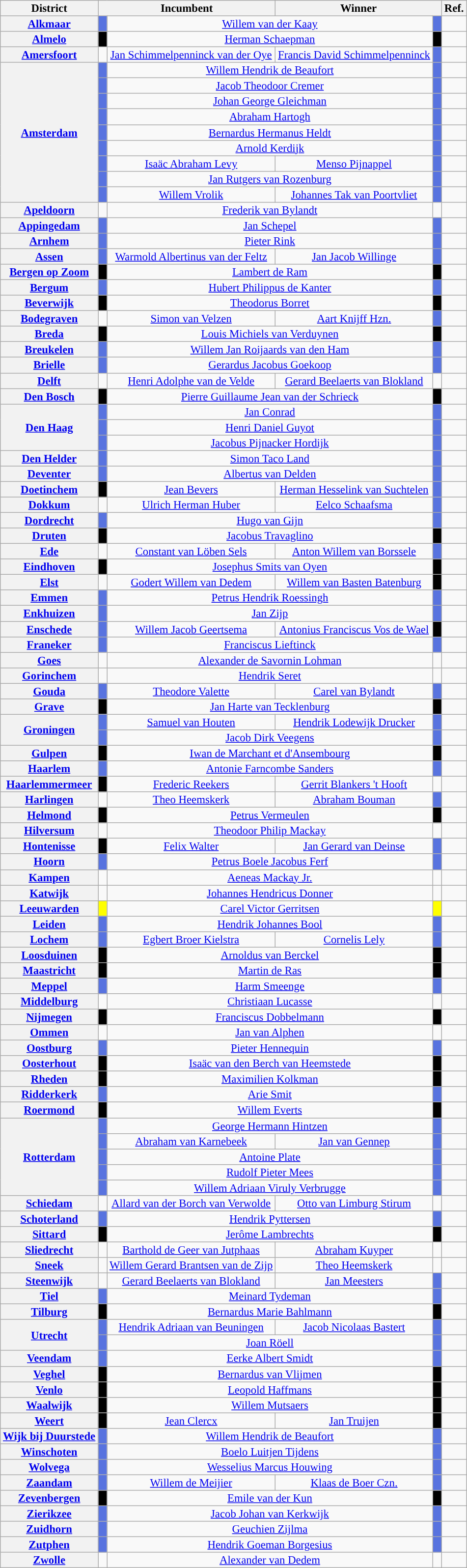<table class="wikitable" style="font-size:95%;line-height:14px;text-align:center">
<tr>
<th>District</th>
<th colspan=2>Incumbent</th>
<th colspan=2>Winner</th>
<th>Ref.</th>
</tr>
<tr>
<th><a href='#'>Alkmaar</a></th>
<td style="width:5px; background:#5873DF"></td>
<td colspan=2><a href='#'>Willem van der Kaay</a></td>
<td style="width:5px; background:#5873DF"></td>
<td></td>
</tr>
<tr>
<th><a href='#'>Almelo</a></th>
<td style="width:5px; background:black"></td>
<td colspan=2><a href='#'>Herman Schaepman</a></td>
<td style="width:5px; background:black"></td>
<td></td>
</tr>
<tr>
<th><a href='#'>Amersfoort</a></th>
<td style="width:5px; background:"></td>
<td><a href='#'>Jan Schimmelpenninck van der Oye</a></td>
<td><a href='#'>Francis David Schimmelpenninck</a></td>
<td style="width:5px; background:#5873DF"></td>
<td></td>
</tr>
<tr>
<th rowspan=9><a href='#'>Amsterdam</a></th>
<td style="width:5px; background:#5873DF"></td>
<td colspan=2><a href='#'>Willem Hendrik de Beaufort</a></td>
<td style="width:5px; background:#5873DF"></td>
<td></td>
</tr>
<tr>
<td style="width:5px; background:#5873DF"></td>
<td colspan=2><a href='#'>Jacob Theodoor Cremer</a></td>
<td style="width:5px; background:#5873DF"></td>
<td></td>
</tr>
<tr>
<td style="width:5px; background:#5873DF"></td>
<td colspan=2><a href='#'>Johan George Gleichman</a></td>
<td style="width:5px; background:#5873DF"></td>
<td></td>
</tr>
<tr>
<td style="width:5px; background:#5873DF"></td>
<td colspan=2><a href='#'>Abraham Hartogh</a></td>
<td style="width:5px; background:#5873DF"></td>
<td></td>
</tr>
<tr>
<td style="width:5px; background:#5873DF"></td>
<td colspan=2><a href='#'>Bernardus Hermanus Heldt</a></td>
<td style="width:5px; background:#5873DF"></td>
<td></td>
</tr>
<tr>
<td style="width:5px; background:#5873DF"></td>
<td colspan=2><a href='#'>Arnold Kerdijk</a></td>
<td style="width:5px; background:#5873DF"></td>
<td></td>
</tr>
<tr>
<td style="width:5px; background:#5873DF"></td>
<td><a href='#'>Isaäc Abraham Levy</a></td>
<td><a href='#'>Menso Pijnappel</a></td>
<td style="width:5px; background:#5873DF"></td>
<td></td>
</tr>
<tr>
<td style="width:5px; background:#5873DF"></td>
<td colspan=2><a href='#'>Jan Rutgers van Rozenburg</a></td>
<td style="width:5px; background:#5873DF"></td>
<td></td>
</tr>
<tr>
<td style="width:5px; background:#5873DF"></td>
<td><a href='#'>Willem Vrolik</a></td>
<td><a href='#'>Johannes Tak van Poortvliet</a></td>
<td style="width:5px; background:#5873DF"></td>
<td></td>
</tr>
<tr>
<th><a href='#'>Apeldoorn</a></th>
<td style="width:5px; background:"></td>
<td colspan=2><a href='#'>Frederik van Bylandt</a></td>
<td style="width:5px; background:"></td>
<td></td>
</tr>
<tr>
<th><a href='#'>Appingedam</a></th>
<td style="width:5px; background:#5873DF"></td>
<td colspan=2><a href='#'>Jan Schepel</a></td>
<td style="width:5px; background:#5873DF"></td>
<td></td>
</tr>
<tr>
<th><a href='#'>Arnhem</a></th>
<td style="width:5px; background:#5873DF"></td>
<td colspan=2><a href='#'>Pieter Rink</a></td>
<td style="width:5px; background:#5873DF"></td>
<td></td>
</tr>
<tr>
<th><a href='#'>Assen</a></th>
<td style="width:5px; background:#5873DF"></td>
<td><a href='#'>Warmold Albertinus van der Feltz</a></td>
<td><a href='#'>Jan Jacob Willinge</a></td>
<td style="width:5px; background:#5873DF"></td>
<td></td>
</tr>
<tr>
<th><a href='#'>Bergen op Zoom</a></th>
<td style="width:5px; background:black"></td>
<td colspan=2><a href='#'>Lambert de Ram</a></td>
<td style="width:5px; background:black"></td>
<td></td>
</tr>
<tr>
<th><a href='#'>Bergum</a></th>
<td style="width:5px; background:#5873DF"></td>
<td colspan=2><a href='#'>Hubert Philippus de Kanter</a></td>
<td style="width:5px; background:#5873DF"></td>
<td></td>
</tr>
<tr>
<th><a href='#'>Beverwijk</a></th>
<td style="width:5px; background:black"></td>
<td colspan=2><a href='#'>Theodorus Borret</a></td>
<td style="width:5px; background:black"></td>
<td></td>
</tr>
<tr>
<th><a href='#'>Bodegraven</a></th>
<td style="width:5px; background:"></td>
<td><a href='#'>Simon van Velzen</a></td>
<td><a href='#'>Aart Knijff Hzn.</a></td>
<td style="width:5px; background:#5873DF"></td>
<td></td>
</tr>
<tr>
<th><a href='#'>Breda</a></th>
<td style="width:5px; background:black"></td>
<td colspan=2><a href='#'>Louis Michiels van Verduynen</a></td>
<td style="width:5px; background:black"></td>
<td></td>
</tr>
<tr>
<th><a href='#'>Breukelen</a></th>
<td style="width:5px; background:#5873DF"></td>
<td colspan=2><a href='#'>Willem Jan Roijaards van den Ham</a></td>
<td style="width:5px; background:#5873DF"></td>
<td></td>
</tr>
<tr>
<th><a href='#'>Brielle</a></th>
<td style="width:5px; background:#5873DF"></td>
<td colspan=2><a href='#'>Gerardus Jacobus Goekoop</a></td>
<td style="width:5px; background:#5873DF"></td>
<td></td>
</tr>
<tr>
<th><a href='#'>Delft</a></th>
<td style="width:5px; background:"></td>
<td><a href='#'>Henri Adolphe van de Velde</a></td>
<td><a href='#'>Gerard Beelaerts van Blokland</a></td>
<td style="width:5px; background:"></td>
<td></td>
</tr>
<tr>
<th><a href='#'>Den Bosch</a></th>
<td style="width:5px; background:black"></td>
<td colspan=2><a href='#'>Pierre Guillaume Jean van der Schrieck</a></td>
<td style="width:5px; background:black"></td>
<td></td>
</tr>
<tr>
<th rowspan=3><a href='#'>Den Haag</a></th>
<td style="width:5px; background:#5873DF"></td>
<td colspan=2><a href='#'>Jan Conrad</a></td>
<td style="width:5px; background:#5873DF"></td>
<td></td>
</tr>
<tr>
<td style="width:5px; background:#5873DF"></td>
<td colspan=2><a href='#'>Henri Daniel Guyot</a></td>
<td style="width:5px; background:#5873DF"></td>
<td></td>
</tr>
<tr>
<td style="width:5px; background:#5873DF"></td>
<td colspan=2><a href='#'>Jacobus Pijnacker Hordijk</a></td>
<td style="width:5px; background:#5873DF"></td>
<td></td>
</tr>
<tr>
<th><a href='#'>Den Helder</a></th>
<td style="width:5px; background:#5873DF"></td>
<td colspan=2><a href='#'>Simon Taco Land</a></td>
<td style="width:5px; background:#5873DF"></td>
<td></td>
</tr>
<tr>
<th><a href='#'>Deventer</a></th>
<td style="width:5px; background:#5873DF"></td>
<td colspan=2><a href='#'>Albertus van Delden</a></td>
<td style="width:5px; background:#5873DF"></td>
<td></td>
</tr>
<tr>
<th><a href='#'>Doetinchem</a></th>
<td style="width:5px; background:black"></td>
<td><a href='#'>Jean Bevers</a></td>
<td><a href='#'>Herman Hesselink van Suchtelen</a></td>
<td style="width:5px; background:#5873DF"></td>
<td></td>
</tr>
<tr>
<th><a href='#'>Dokkum</a></th>
<td style="width:5px; background:"></td>
<td><a href='#'>Ulrich Herman Huber</a></td>
<td><a href='#'>Eelco Schaafsma</a></td>
<td style="width:5px; background:#5873DF"></td>
<td></td>
</tr>
<tr>
<th><a href='#'>Dordrecht</a></th>
<td style="width:5px; background:#5873DF"></td>
<td colspan=2><a href='#'>Hugo van Gijn</a></td>
<td style="width:5px; background:#5873DF"></td>
<td></td>
</tr>
<tr>
<th><a href='#'>Druten</a></th>
<td style="width:5px; background:black"></td>
<td colspan=2><a href='#'>Jacobus Travaglino</a></td>
<td style="width:5px; background:black"></td>
<td></td>
</tr>
<tr>
<th><a href='#'>Ede</a></th>
<td style="width:5px; background:"></td>
<td><a href='#'>Constant van Löben Sels</a></td>
<td><a href='#'>Anton Willem van Borssele</a></td>
<td style="width:5px; background:#5873DF"></td>
<td></td>
</tr>
<tr>
<th><a href='#'>Eindhoven</a></th>
<td style="width:5px; background:black"></td>
<td colspan=2><a href='#'>Josephus Smits van Oyen</a></td>
<td style="width:5px; background:black"></td>
<td></td>
</tr>
<tr>
<th><a href='#'>Elst</a></th>
<td style="width:5px; background:"></td>
<td><a href='#'>Godert Willem van Dedem</a></td>
<td><a href='#'>Willem van Basten Batenburg</a></td>
<td style="width:5px; background:black"></td>
<td></td>
</tr>
<tr>
<th><a href='#'>Emmen</a></th>
<td style="width:5px; background:#5873DF"></td>
<td colspan=2><a href='#'>Petrus Hendrik Roessingh</a></td>
<td style="width:5px; background:#5873DF"></td>
<td></td>
</tr>
<tr>
<th><a href='#'>Enkhuizen</a></th>
<td style="width:5px; background:#5873DF"></td>
<td colspan=2><a href='#'>Jan Zijp</a></td>
<td style="width:5px; background:#5873DF"></td>
<td></td>
</tr>
<tr>
<th><a href='#'>Enschede</a></th>
<td style="width:5px; background:#5873DF"></td>
<td><a href='#'>Willem Jacob Geertsema</a></td>
<td><a href='#'>Antonius Franciscus Vos de Wael</a></td>
<td style="width:5px; background:black"></td>
<td></td>
</tr>
<tr>
<th><a href='#'>Franeker</a></th>
<td style="width:5px; background:#5873DF"></td>
<td colspan=2><a href='#'>Franciscus Lieftinck</a></td>
<td style="width:5px; background:#5873DF"></td>
<td></td>
</tr>
<tr>
<th><a href='#'>Goes</a></th>
<td style="width:5px; background:"></td>
<td colspan=2><a href='#'>Alexander de Savornin Lohman</a></td>
<td style="width:5px; background:"></td>
<td></td>
</tr>
<tr>
<th><a href='#'>Gorinchem</a></th>
<td style="width:5px; background:"></td>
<td colspan=2><a href='#'>Hendrik Seret</a></td>
<td style="width:5px; background:"></td>
<td></td>
</tr>
<tr>
<th><a href='#'>Gouda</a></th>
<td style="width:5px; background:#5873DF"></td>
<td><a href='#'>Theodore Valette</a></td>
<td><a href='#'>Carel van Bylandt</a></td>
<td style="width:5px; background:#5873DF"></td>
<td></td>
</tr>
<tr>
<th><a href='#'>Grave</a></th>
<td style="width:5px; background:black"></td>
<td colspan=2><a href='#'>Jan Harte van Tecklenburg</a></td>
<td style="width:5px; background:black"></td>
<td></td>
</tr>
<tr>
<th rowspan=2><a href='#'>Groningen</a></th>
<td style="width:5px; background:#5873DF"></td>
<td><a href='#'>Samuel van Houten</a></td>
<td><a href='#'>Hendrik Lodewijk Drucker</a></td>
<td style="width:5px; background:#5873DF"></td>
<td></td>
</tr>
<tr>
<td style="width:5px; background:#5873DF"></td>
<td colspan=2><a href='#'>Jacob Dirk Veegens</a></td>
<td style="width:5px; background:#5873DF"></td>
<td></td>
</tr>
<tr>
<th><a href='#'>Gulpen</a></th>
<td style="width:5px; background:black"></td>
<td colspan=2><a href='#'>Iwan de Marchant et d'Ansembourg</a></td>
<td style="width:5px; background:black"></td>
<td></td>
</tr>
<tr>
<th><a href='#'>Haarlem</a></th>
<td style="width:5px; background:#5873DF"></td>
<td colspan=2><a href='#'>Antonie Farncombe Sanders</a></td>
<td style="width:5px; background:#5873DF"></td>
<td></td>
</tr>
<tr>
<th><a href='#'>Haarlemmermeer</a></th>
<td style="width:5px; background:black"></td>
<td><a href='#'>Frederic Reekers</a></td>
<td><a href='#'>Gerrit Blankers 't Hooft</a></td>
<td style="width:5px; background:"></td>
<td></td>
</tr>
<tr>
<th><a href='#'>Harlingen</a></th>
<td style="width:5px; background:"></td>
<td><a href='#'>Theo Heemskerk</a></td>
<td><a href='#'>Abraham Bouman</a></td>
<td style="width:5px; background:#5873DF"></td>
<td></td>
</tr>
<tr>
<th><a href='#'>Helmond</a></th>
<td style="width:5px; background:black"></td>
<td colspan=2><a href='#'>Petrus Vermeulen</a></td>
<td style="width:5px; background:black"></td>
<td></td>
</tr>
<tr>
<th><a href='#'>Hilversum</a></th>
<td style="width:5px; background:"></td>
<td colspan=2><a href='#'>Theodoor Philip Mackay</a></td>
<td style="width:5px; background:"></td>
<td></td>
</tr>
<tr>
<th><a href='#'>Hontenisse</a></th>
<td style="width:5px; background:black"></td>
<td><a href='#'>Felix Walter</a></td>
<td><a href='#'>Jan Gerard van Deinse</a></td>
<td style="width:5px; background:#5873DF"></td>
<td></td>
</tr>
<tr>
<th><a href='#'>Hoorn</a></th>
<td style="width:5px; background:#5873DF"></td>
<td colspan=2><a href='#'>Petrus Boele Jacobus Ferf</a></td>
<td style="width:5px; background:#5873DF"></td>
<td></td>
</tr>
<tr>
<th><a href='#'>Kampen</a></th>
<td style="width:5px; background:"></td>
<td colspan=2><a href='#'>Aeneas Mackay Jr.</a></td>
<td style="width:5px; background:"></td>
<td></td>
</tr>
<tr>
<th><a href='#'>Katwijk</a></th>
<td style="width:5px; background:"></td>
<td colspan=2><a href='#'>Johannes Hendricus Donner</a></td>
<td style="width:5px; background:"></td>
<td></td>
</tr>
<tr>
<th><a href='#'>Leeuwarden</a></th>
<td style="width:5px; background:yellow "></td>
<td colspan=2><a href='#'>Carel Victor Gerritsen</a></td>
<td style="width:5px; background:yellow "></td>
<td></td>
</tr>
<tr>
<th><a href='#'>Leiden</a></th>
<td style="width:5px; background:#5873DF"></td>
<td colspan=2><a href='#'>Hendrik Johannes Bool</a></td>
<td style="width:5px; background:#5873DF"></td>
<td></td>
</tr>
<tr>
<th><a href='#'>Lochem</a></th>
<td style="width:5px; background:#5873DF"></td>
<td><a href='#'>Egbert Broer Kielstra</a></td>
<td><a href='#'>Cornelis Lely</a></td>
<td style="width:5px; background:#5873DF "></td>
<td></td>
</tr>
<tr>
<th><a href='#'>Loosduinen</a></th>
<td style="width:5px; background:black"></td>
<td colspan=2><a href='#'>Arnoldus van Berckel</a></td>
<td style="width:5px; background:black"></td>
<td></td>
</tr>
<tr>
<th><a href='#'>Maastricht</a></th>
<td style="width:5px; background:black"></td>
<td colspan=2><a href='#'>Martin de Ras</a></td>
<td style="width:5px; background:black"></td>
<td></td>
</tr>
<tr>
<th><a href='#'>Meppel</a></th>
<td style="width:5px; background:#5873DF"></td>
<td colspan=2><a href='#'>Harm Smeenge</a></td>
<td style="width:5px; background:#5873DF"></td>
<td></td>
</tr>
<tr>
<th><a href='#'>Middelburg</a></th>
<td style="width:5px; background:"></td>
<td colspan=2><a href='#'>Christiaan Lucasse</a></td>
<td style="width:5px; background:"></td>
<td></td>
</tr>
<tr>
<th><a href='#'>Nijmegen</a></th>
<td style="width:5px; background:black"></td>
<td colspan=2><a href='#'>Franciscus Dobbelmann</a></td>
<td style="width:5px; background:black"></td>
<td></td>
</tr>
<tr>
<th><a href='#'>Ommen</a></th>
<td style="width:5px; background:"></td>
<td colspan=2><a href='#'>Jan van Alphen</a></td>
<td style="width:5px; background:"></td>
<td></td>
</tr>
<tr>
<th><a href='#'>Oostburg</a></th>
<td style="width:5px; background:#5873DF"></td>
<td colspan=2><a href='#'>Pieter Hennequin</a></td>
<td style="width:5px; background:#5873DF"></td>
<td></td>
</tr>
<tr>
<th><a href='#'>Oosterhout</a></th>
<td style="width:5px; background:black"></td>
<td colspan=2><a href='#'>Isaäc van den Berch van Heemstede</a></td>
<td style="width:5px; background:black"></td>
<td></td>
</tr>
<tr>
<th><a href='#'>Rheden</a></th>
<td style="width:5px; background:black"></td>
<td colspan=2><a href='#'>Maximilien Kolkman</a></td>
<td style="width:5px; background:black"></td>
<td></td>
</tr>
<tr>
<th><a href='#'>Ridderkerk</a></th>
<td style="width:5px; background:#5873DF"></td>
<td colspan=2><a href='#'>Arie Smit</a></td>
<td style="width:5px; background:#5873DF"></td>
<td></td>
</tr>
<tr>
<th><a href='#'>Roermond</a></th>
<td style="width:5px; background:black"></td>
<td colspan=2><a href='#'>Willem Everts</a></td>
<td style="width:5px; background:black"></td>
<td></td>
</tr>
<tr>
<th rowspan=5><a href='#'>Rotterdam</a></th>
<td style="width:5px; background:#5873DF"></td>
<td colspan=2><a href='#'>George Hermann Hintzen</a></td>
<td style="width:5px; background:#5873DF"></td>
<td></td>
</tr>
<tr>
<td style="width:5px; background:#5873DF"></td>
<td><a href='#'>Abraham van Karnebeek</a></td>
<td><a href='#'>Jan van Gennep</a></td>
<td style="width:5px; background:#5873DF"></td>
<td></td>
</tr>
<tr>
<td style="width:5px; background:#5873DF"></td>
<td colspan=2><a href='#'>Antoine Plate</a></td>
<td style="width:5px; background:#5873DF"></td>
<td></td>
</tr>
<tr>
<td style="width:5px; background:#5873DF"></td>
<td colspan=2><a href='#'>Rudolf Pieter Mees</a></td>
<td style="width:5px; background:#5873DF"></td>
<td></td>
</tr>
<tr>
<td style="width:5px; background:#5873DF"></td>
<td colspan=2><a href='#'>Willem Adriaan Viruly Verbrugge</a></td>
<td style="width:5px; background:#5873DF"></td>
<td></td>
</tr>
<tr>
<th><a href='#'>Schiedam</a></th>
<td style="width:5px; background:"></td>
<td><a href='#'>Allard van der Borch van Verwolde</a></td>
<td><a href='#'>Otto van Limburg Stirum</a></td>
<td style="width:5px; background:"></td>
<td></td>
</tr>
<tr>
<th><a href='#'>Schoterland</a></th>
<td style="width:5px; background:#5873DF "></td>
<td colspan=2><a href='#'>Hendrik Pyttersen</a></td>
<td style="width:5px; background:#5873DF"></td>
<td></td>
</tr>
<tr>
<th><a href='#'>Sittard</a></th>
<td style="width:5px; background:black"></td>
<td colspan=2><a href='#'>Jerôme Lambrechts</a></td>
<td style="width:5px; background:black"></td>
<td></td>
</tr>
<tr>
<th><a href='#'>Sliedrecht</a></th>
<td style="width:5px; background:"></td>
<td><a href='#'>Barthold de Geer van Jutphaas</a></td>
<td><a href='#'>Abraham Kuyper</a></td>
<td style="width:5px; background:"></td>
<td></td>
</tr>
<tr>
<th><a href='#'>Sneek</a></th>
<td style="width:5px; background:"></td>
<td><a href='#'>Willem Gerard Brantsen van de Zijp</a></td>
<td><a href='#'>Theo Heemskerk</a></td>
<td style="width:5px; background:"></td>
<td></td>
</tr>
<tr>
<th><a href='#'>Steenwijk</a></th>
<td style="width:5px; background:"></td>
<td><a href='#'>Gerard Beelaerts van Blokland</a></td>
<td><a href='#'>Jan Meesters</a></td>
<td style="width:5px; background:#5873DF"></td>
<td></td>
</tr>
<tr>
<th><a href='#'>Tiel</a></th>
<td style="width:5px; background:#5873DF"></td>
<td colspan=2><a href='#'>Meinard Tydeman</a></td>
<td style="width:5px; background:#5873DF"></td>
<td></td>
</tr>
<tr>
<th><a href='#'>Tilburg</a></th>
<td style="width:5px; background:black"></td>
<td colspan=2><a href='#'>Bernardus Marie Bahlmann</a></td>
<td style="width:5px; background:black"></td>
<td></td>
</tr>
<tr>
<th rowspan=2><a href='#'>Utrecht</a></th>
<td style="width:5px; background:#5873DF"></td>
<td><a href='#'>Hendrik Adriaan van Beuningen</a></td>
<td><a href='#'>Jacob Nicolaas Bastert</a></td>
<td style="width:5px; background:#5873DF"></td>
<td></td>
</tr>
<tr>
<td style="width:5px; background:#5873DF "></td>
<td colspan=2><a href='#'>Joan Röell</a></td>
<td style="width:5px; background:#5873DF "></td>
<td></td>
</tr>
<tr>
<th><a href='#'>Veendam</a></th>
<td style="width:5px; background:#5873DF "></td>
<td colspan=2><a href='#'>Eerke Albert Smidt</a></td>
<td style="width:5px; background:#5873DF"></td>
<td></td>
</tr>
<tr>
<th><a href='#'>Veghel</a></th>
<td style="width:5px; background:black"></td>
<td colspan=2><a href='#'>Bernardus van Vlijmen</a></td>
<td style="width:5px; background:black"></td>
<td></td>
</tr>
<tr>
<th><a href='#'>Venlo</a></th>
<td style="width:5px; background:black"></td>
<td colspan=2><a href='#'>Leopold Haffmans</a></td>
<td style="width:5px; background:black"></td>
<td></td>
</tr>
<tr>
<th><a href='#'>Waalwijk</a></th>
<td style="width:5px; background:black"></td>
<td colspan=2><a href='#'>Willem Mutsaers</a></td>
<td style="width:5px; background:black"></td>
<td></td>
</tr>
<tr>
<th><a href='#'>Weert</a></th>
<td style="width:5px; background:black"></td>
<td><a href='#'>Jean Clercx</a></td>
<td><a href='#'>Jan Truijen</a></td>
<td style="width:5px; background:black"></td>
<td></td>
</tr>
<tr>
<th><a href='#'>Wijk bij Duurstede</a></th>
<td style="width:5px; background:#5873DF"></td>
<td colspan=2><a href='#'>Willem Hendrik de Beaufort</a></td>
<td style="width:5px; background:#5873DF"></td>
<td></td>
</tr>
<tr>
<th><a href='#'>Winschoten</a></th>
<td style="width:5px; background:#5873DF"></td>
<td colspan=2><a href='#'>Boelo Luitjen Tijdens</a></td>
<td style="width:5px; background:#5873DF"></td>
<td></td>
</tr>
<tr>
<th><a href='#'>Wolvega</a></th>
<td style="width:5px; background:#5873DF"></td>
<td colspan=2><a href='#'>Wesselius Marcus Houwing</a></td>
<td style="width:5px; background:#5873DF "></td>
<td></td>
</tr>
<tr>
<th><a href='#'>Zaandam</a></th>
<td style="width:5px; background:#5873DF "></td>
<td><a href='#'>Willem de Meijier</a></td>
<td><a href='#'>Klaas de Boer Czn.</a></td>
<td style="width:5px; background:#5873DF"></td>
<td></td>
</tr>
<tr>
<th><a href='#'>Zevenbergen</a></th>
<td style="width:5px; background:black"></td>
<td colspan=2><a href='#'>Emile van der Kun</a></td>
<td style="width:5px; background:black"></td>
<td></td>
</tr>
<tr>
<th><a href='#'>Zierikzee</a></th>
<td style="width:5px; background:#5873DF "></td>
<td colspan=2><a href='#'>Jacob Johan van Kerkwijk</a></td>
<td style="width:5px; background:#5873DF"></td>
<td></td>
</tr>
<tr>
<th><a href='#'>Zuidhorn</a></th>
<td style="width:5px; background:#5873DF "></td>
<td colspan=2><a href='#'>Geuchien Zijlma</a></td>
<td style="width:5px; background:#5873DF"></td>
<td></td>
</tr>
<tr>
<th><a href='#'>Zutphen</a></th>
<td style="width:5px; background:#5873DF"></td>
<td colspan=2><a href='#'>Hendrik Goeman Borgesius</a></td>
<td style="width:5px; background:#5873DF"></td>
<td></td>
</tr>
<tr>
<th><a href='#'>Zwolle</a></th>
<td style="width:5px; background:"></td>
<td colspan=2><a href='#'>Alexander van Dedem</a></td>
<td style="width:5px; background:"></td>
<td></td>
</tr>
</table>
